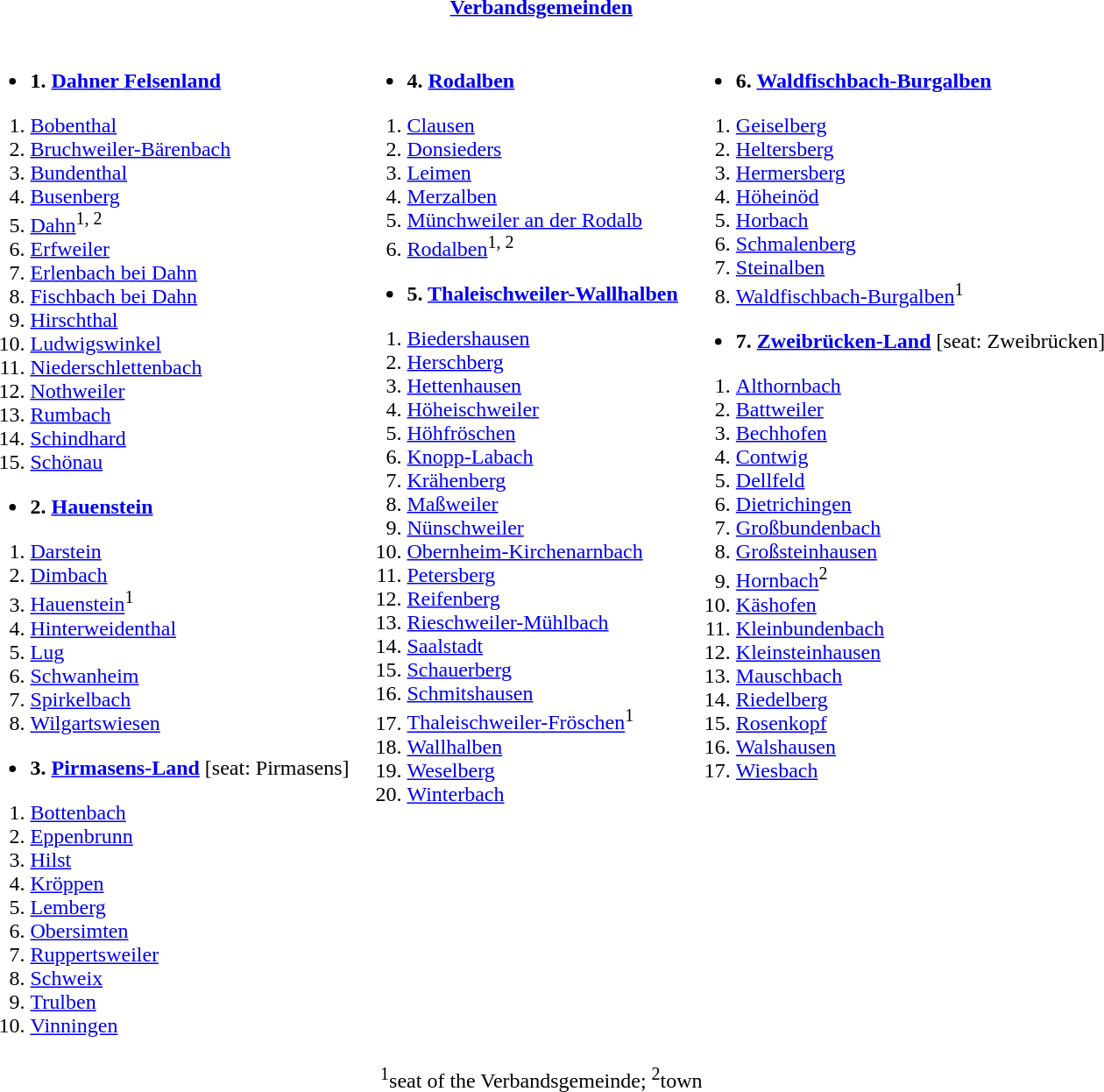<table>
<tr>
<th colspan=3><a href='#'>Verbandsgemeinden</a></th>
</tr>
<tr valign=top>
<td><br><ul><li><strong>1. <a href='#'>Dahner Felsenland</a></strong></li></ul><ol><li><a href='#'>Bobenthal</a></li><li><a href='#'>Bruchweiler-Bärenbach</a></li><li><a href='#'>Bundenthal</a></li><li><a href='#'>Busenberg</a></li><li><a href='#'>Dahn</a><sup>1, 2</sup></li><li><a href='#'>Erfweiler</a></li><li><a href='#'>Erlenbach bei Dahn</a></li><li><a href='#'>Fischbach bei Dahn</a></li><li><a href='#'>Hirschthal</a></li><li><a href='#'>Ludwigswinkel</a></li><li><a href='#'>Niederschlettenbach</a></li><li><a href='#'>Nothweiler</a></li><li><a href='#'>Rumbach</a></li><li><a href='#'>Schindhard</a></li><li><a href='#'>Schönau</a></li></ol><ul><li><strong>2. <a href='#'>Hauenstein</a></strong></li></ul><ol><li><a href='#'>Darstein</a></li><li><a href='#'>Dimbach</a></li><li><a href='#'>Hauenstein</a><sup>1</sup></li><li><a href='#'>Hinterweidenthal</a></li><li><a href='#'>Lug</a></li><li><a href='#'>Schwanheim</a></li><li><a href='#'>Spirkelbach</a></li><li><a href='#'>Wilgartswiesen</a></li></ol><ul><li><strong>3. <a href='#'>Pirmasens-Land</a></strong> [seat: Pirmasens]</li></ul><ol><li><a href='#'>Bottenbach</a></li><li><a href='#'>Eppenbrunn</a></li><li><a href='#'>Hilst</a></li><li><a href='#'>Kröppen</a></li><li><a href='#'>Lemberg</a></li><li><a href='#'>Obersimten</a></li><li><a href='#'>Ruppertsweiler</a></li><li><a href='#'>Schweix</a></li><li><a href='#'>Trulben</a></li><li><a href='#'>Vinningen</a></li></ol></td>
<td><br><ul><li><strong>4. <a href='#'>Rodalben</a></strong></li></ul><ol><li><a href='#'>Clausen</a></li><li><a href='#'>Donsieders</a></li><li><a href='#'>Leimen</a></li><li><a href='#'>Merzalben</a></li><li><a href='#'>Münchweiler an der Rodalb</a></li><li><a href='#'>Rodalben</a><sup>1, 2</sup></li></ol><ul><li><strong>5. <a href='#'>Thaleischweiler-Wallhalben</a></strong></li></ul><ol><li><a href='#'>Biedershausen</a></li><li><a href='#'>Herschberg</a></li><li><a href='#'>Hettenhausen</a></li><li><a href='#'>Höheischweiler</a></li><li><a href='#'>Höhfröschen</a></li><li><a href='#'>Knopp-Labach</a></li><li><a href='#'>Krähenberg</a></li><li><a href='#'>Maßweiler</a></li><li><a href='#'>Nünschweiler</a></li><li><a href='#'>Obernheim-Kirchenarnbach</a></li><li><a href='#'>Petersberg</a></li><li><a href='#'>Reifenberg</a></li><li><a href='#'>Rieschweiler-Mühlbach</a></li><li><a href='#'>Saalstadt</a></li><li><a href='#'>Schauerberg</a></li><li><a href='#'>Schmitshausen</a></li><li><a href='#'>Thaleischweiler-Fröschen</a><sup>1</sup></li><li><a href='#'>Wallhalben</a></li><li><a href='#'>Weselberg</a></li><li><a href='#'>Winterbach</a></li></ol></td>
<td><br><ul><li><strong>6. <a href='#'>Waldfischbach-Burgalben</a></strong></li></ul><ol><li><a href='#'>Geiselberg</a></li><li><a href='#'>Heltersberg</a></li><li><a href='#'>Hermersberg</a></li><li><a href='#'>Höheinöd</a></li><li><a href='#'>Horbach</a></li><li><a href='#'>Schmalenberg</a></li><li><a href='#'>Steinalben</a></li><li><a href='#'>Waldfischbach-Burgalben</a><sup>1</sup></li></ol><ul><li><strong>7. <a href='#'>Zweibrücken-Land</a></strong> [seat: Zweibrücken]</li></ul><ol><li><a href='#'>Althornbach</a></li><li><a href='#'>Battweiler</a></li><li><a href='#'>Bechhofen</a></li><li><a href='#'>Contwig</a></li><li><a href='#'>Dellfeld</a></li><li><a href='#'>Dietrichingen</a></li><li><a href='#'>Großbundenbach</a></li><li><a href='#'>Großsteinhausen</a></li><li><a href='#'>Hornbach</a><sup>2</sup></li><li><a href='#'>Käshofen</a></li><li><a href='#'>Kleinbundenbach</a></li><li><a href='#'>Kleinsteinhausen</a></li><li><a href='#'>Mauschbach</a></li><li><a href='#'>Riedelberg</a></li><li><a href='#'>Rosenkopf</a></li><li><a href='#'>Walshausen</a></li><li><a href='#'>Wiesbach</a></li></ol></td>
</tr>
<tr>
<td colspan=3 align=center><sup>1</sup>seat of the Verbandsgemeinde; <sup>2</sup>town</td>
</tr>
</table>
